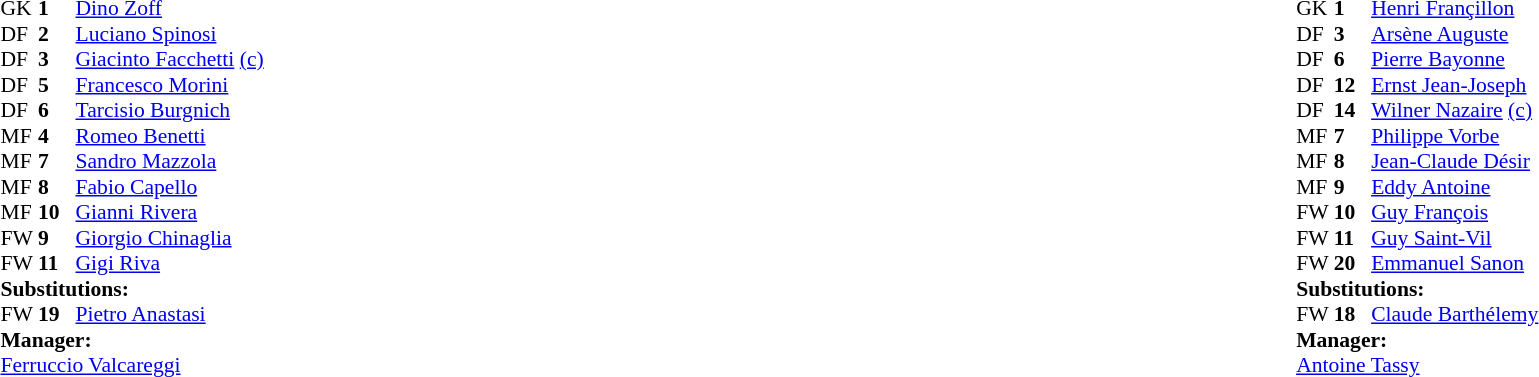<table width="100%">
<tr>
<td valign="top" width="50%"><br><table style="font-size: 90%" cellspacing="0" cellpadding="0">
<tr>
<td colspan="4"></td>
</tr>
<tr>
<th width="25"></th>
<th width="25"></th>
</tr>
<tr>
<td>GK</td>
<td><strong>1</strong></td>
<td><a href='#'>Dino Zoff</a></td>
</tr>
<tr>
<td>DF</td>
<td><strong>2</strong></td>
<td><a href='#'>Luciano Spinosi</a></td>
</tr>
<tr>
<td>DF</td>
<td><strong>3</strong></td>
<td><a href='#'>Giacinto Facchetti</a> <a href='#'>(c)</a></td>
</tr>
<tr>
<td>DF</td>
<td><strong>5</strong></td>
<td><a href='#'>Francesco Morini</a></td>
</tr>
<tr>
<td>DF</td>
<td><strong>6</strong></td>
<td><a href='#'>Tarcisio Burgnich</a></td>
</tr>
<tr>
<td>MF</td>
<td><strong>4</strong></td>
<td><a href='#'>Romeo Benetti</a></td>
</tr>
<tr>
<td>MF</td>
<td><strong>7</strong></td>
<td><a href='#'>Sandro Mazzola</a></td>
</tr>
<tr>
<td>MF</td>
<td><strong>8</strong></td>
<td><a href='#'>Fabio Capello</a></td>
</tr>
<tr>
<td>MF</td>
<td><strong>10</strong></td>
<td><a href='#'>Gianni Rivera</a></td>
</tr>
<tr>
<td>FW</td>
<td><strong>9</strong></td>
<td><a href='#'>Giorgio Chinaglia</a></td>
<td></td>
<td></td>
</tr>
<tr>
<td>FW</td>
<td><strong>11</strong></td>
<td><a href='#'>Gigi Riva</a></td>
</tr>
<tr>
<td colspan=3><strong>Substitutions:</strong></td>
</tr>
<tr>
<td>FW</td>
<td><strong>19</strong></td>
<td><a href='#'>Pietro Anastasi</a></td>
<td></td>
<td></td>
</tr>
<tr>
<td colspan=3><strong>Manager:</strong></td>
</tr>
<tr>
<td colspan="4"><a href='#'>Ferruccio Valcareggi</a></td>
</tr>
</table>
</td>
<td valign="top" width="50%"><br><table style="font-size: 90%" cellspacing="0" cellpadding="0" align=center>
<tr>
<td colspan="4"></td>
</tr>
<tr>
<th width="25"></th>
<th width="25"></th>
</tr>
<tr>
<td>GK</td>
<td><strong>1</strong></td>
<td><a href='#'>Henri Françillon</a></td>
</tr>
<tr>
<td>DF</td>
<td><strong>3</strong></td>
<td><a href='#'>Arsène Auguste</a></td>
</tr>
<tr>
<td>DF</td>
<td><strong>6</strong></td>
<td><a href='#'>Pierre Bayonne</a></td>
<td></td>
</tr>
<tr>
<td>DF</td>
<td><strong>12</strong></td>
<td><a href='#'>Ernst Jean-Joseph</a></td>
</tr>
<tr>
<td>DF</td>
<td><strong>14</strong></td>
<td><a href='#'>Wilner Nazaire</a> <a href='#'>(c)</a></td>
</tr>
<tr>
<td>MF</td>
<td><strong>7</strong></td>
<td><a href='#'>Philippe Vorbe</a></td>
</tr>
<tr>
<td>MF</td>
<td><strong>8</strong></td>
<td><a href='#'>Jean-Claude Désir</a></td>
</tr>
<tr>
<td>MF</td>
<td><strong>9</strong></td>
<td><a href='#'>Eddy Antoine</a></td>
</tr>
<tr>
<td>FW</td>
<td><strong>10</strong></td>
<td><a href='#'>Guy François</a></td>
</tr>
<tr>
<td>FW</td>
<td><strong>11</strong></td>
<td><a href='#'>Guy Saint-Vil</a></td>
<td></td>
<td></td>
</tr>
<tr>
<td>FW</td>
<td><strong>20</strong></td>
<td><a href='#'>Emmanuel Sanon</a></td>
</tr>
<tr>
<td colspan=3><strong>Substitutions:</strong></td>
</tr>
<tr>
<td>FW</td>
<td><strong>18</strong></td>
<td><a href='#'>Claude Barthélemy</a></td>
<td></td>
<td></td>
</tr>
<tr>
<td colspan=3><strong>Manager:</strong></td>
</tr>
<tr>
<td colspan="4"><a href='#'>Antoine Tassy</a></td>
</tr>
</table>
</td>
</tr>
</table>
